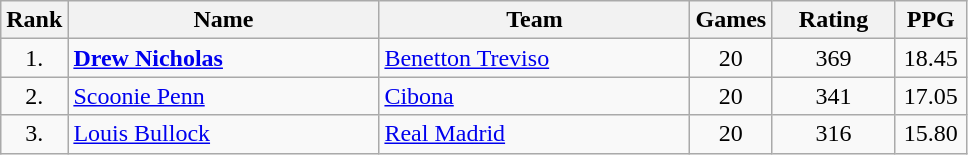<table class="wikitable sortable" style="text-align: center;">
<tr>
<th>Rank</th>
<th width=200>Name</th>
<th width=200>Team</th>
<th>Games</th>
<th width=75>Rating</th>
<th width=40>PPG</th>
</tr>
<tr>
<td>1.</td>
<td align="left"> <strong><a href='#'>Drew Nicholas</a></strong></td>
<td align="left"> <a href='#'>Benetton Treviso</a></td>
<td>20</td>
<td>369</td>
<td>18.45</td>
</tr>
<tr>
<td>2.</td>
<td align="left"> <a href='#'>Scoonie Penn</a></td>
<td align="left"> <a href='#'>Cibona</a></td>
<td>20</td>
<td>341</td>
<td>17.05</td>
</tr>
<tr>
<td>3.</td>
<td align="left"> <a href='#'>Louis Bullock</a></td>
<td align="left"> <a href='#'>Real Madrid</a></td>
<td>20</td>
<td>316</td>
<td>15.80</td>
</tr>
</table>
